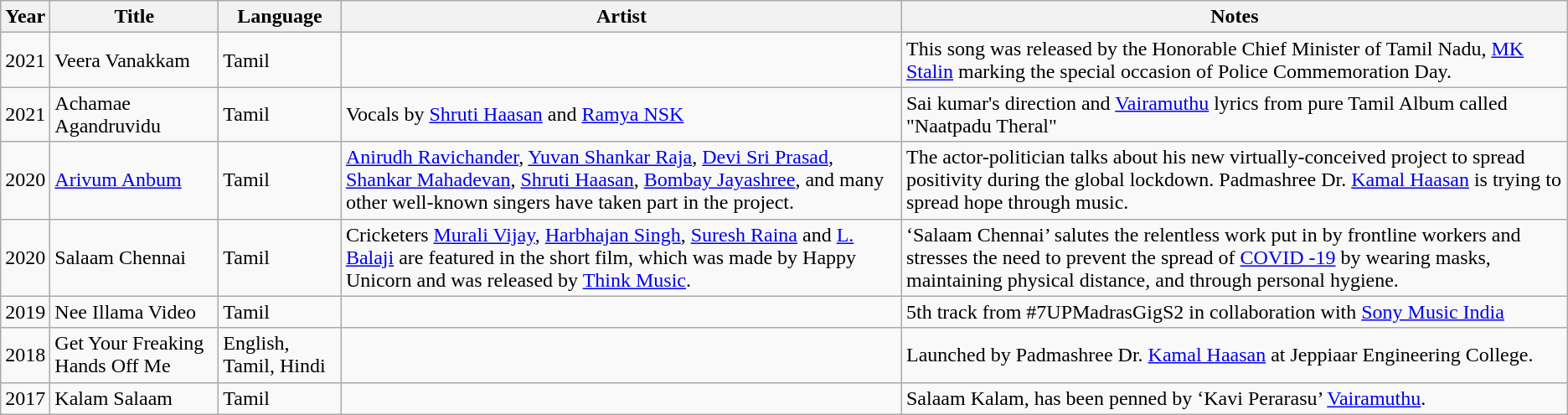<table class="wikitable">
<tr>
<th>Year</th>
<th><strong>Title</strong></th>
<th><strong>Language</strong></th>
<th><strong>Artist</strong></th>
<th><strong>Notes</strong></th>
</tr>
<tr>
<td>2021</td>
<td>Veera Vanakkam</td>
<td>Tamil</td>
<td></td>
<td>This song was released by the Honorable Chief Minister of Tamil Nadu, <a href='#'>MK Stalin</a> marking the special occasion of Police Commemoration Day.</td>
</tr>
<tr>
<td>2021</td>
<td>Achamae Agandruvidu</td>
<td>Tamil</td>
<td>Vocals by <a href='#'>Shruti Haasan</a> and <a href='#'>Ramya NSK</a></td>
<td>Sai kumar's direction and <a href='#'>Vairamuthu</a> lyrics from pure Tamil Album called "Naatpadu Theral"</td>
</tr>
<tr>
<td>2020</td>
<td><a href='#'>Arivum Anbum</a></td>
<td>Tamil</td>
<td><a href='#'>Anirudh Ravichander</a>, <a href='#'>Yuvan Shankar Raja</a>, <a href='#'>Devi Sri Prasad</a>, <a href='#'>Shankar Mahadevan</a>, <a href='#'>Shruti Haasan</a>, <a href='#'>Bombay Jayashree</a>, and many other well-known singers have taken part in the project.</td>
<td>The actor-politician talks about his new virtually-conceived project to spread positivity during the global lockdown. Padmashree Dr. <a href='#'>Kamal Haasan</a> is trying to spread hope through music.</td>
</tr>
<tr>
<td>2020</td>
<td>Salaam Chennai</td>
<td>Tamil</td>
<td>Cricketers <a href='#'>Murali Vijay</a>, <a href='#'>Harbhajan Singh</a>, <a href='#'>Suresh Raina</a> and <a href='#'>L. Balaji</a> are featured in the short film, which was made by Happy Unicorn and was released by <a href='#'>Think Music</a>.</td>
<td>‘Salaam Chennai’ salutes the relentless work put in by frontline workers and stresses the need to prevent the spread of <a href='#'>COVID -19</a> by wearing masks, maintaining physical distance, and through personal hygiene.</td>
</tr>
<tr>
<td>2019</td>
<td>Nee Illama Video</td>
<td>Tamil</td>
<td></td>
<td>5th track from #7UPMadrasGigS2 in collaboration with <a href='#'>Sony Music India</a></td>
</tr>
<tr>
<td>2018</td>
<td>Get Your Freaking Hands Off Me</td>
<td>English, Tamil, Hindi</td>
<td></td>
<td>Launched by Padmashree Dr. <a href='#'>Kamal Haasan</a> at Jeppiaar Engineering College.</td>
</tr>
<tr>
<td>2017</td>
<td>Kalam Salaam</td>
<td>Tamil</td>
<td></td>
<td>Salaam Kalam, has been penned by ‘Kavi Perarasu’ <a href='#'>Vairamuthu</a>.</td>
</tr>
</table>
